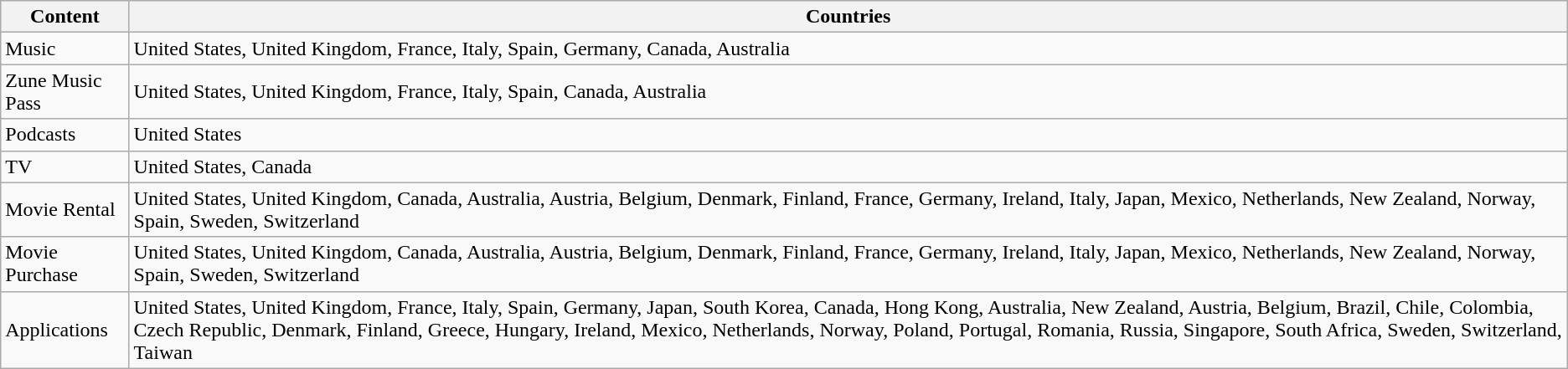<table class="wikitable">
<tr>
<th>Content</th>
<th>Countries</th>
</tr>
<tr>
<td>Music</td>
<td>United States, United Kingdom, France, Italy, Spain, Germany, Canada, Australia</td>
</tr>
<tr>
<td>Zune Music Pass</td>
<td>United States, United Kingdom, France, Italy, Spain, Canada, Australia</td>
</tr>
<tr>
<td>Podcasts</td>
<td>United States</td>
</tr>
<tr>
<td>TV</td>
<td>United States, Canada</td>
</tr>
<tr>
<td>Movie Rental</td>
<td>United States, United Kingdom, Canada, Australia, Austria, Belgium, Denmark, Finland, France, Germany, Ireland, Italy, Japan, Mexico, Netherlands, New Zealand, Norway, Spain, Sweden, Switzerland</td>
</tr>
<tr>
<td>Movie Purchase</td>
<td>United States, United Kingdom, Canada, Australia, Austria, Belgium, Denmark, Finland, France, Germany, Ireland, Italy, Japan, Mexico, Netherlands, New Zealand, Norway, Spain, Sweden, Switzerland</td>
</tr>
<tr>
<td>Applications</td>
<td>United States, United Kingdom, France, Italy, Spain, Germany, Japan, South Korea, Canada, Hong Kong, Australia, New Zealand, Austria, Belgium, Brazil, Chile, Colombia, Czech Republic, Denmark, Finland, Greece, Hungary, Ireland, Mexico, Netherlands, Norway, Poland, Portugal, Romania, Russia, Singapore, South Africa, Sweden, Switzerland, Taiwan</td>
</tr>
</table>
